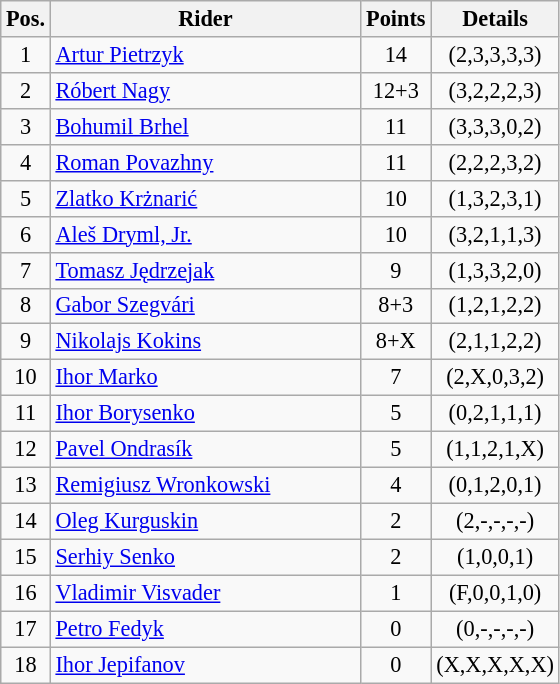<table class=wikitable style="font-size:93%;">
<tr>
<th width=25px>Pos.</th>
<th style="width:200px;">Rider</th>
<th width=40px>Points</th>
<th width=70px>Details</th>
</tr>
<tr align=center >
<td>1</td>
<td align=left> <a href='#'>Artur Pietrzyk</a></td>
<td>14</td>
<td>(2,3,3,3,3)</td>
</tr>
<tr align=center >
<td>2</td>
<td align=left> <a href='#'>Róbert Nagy</a></td>
<td>12+3</td>
<td>(3,2,2,2,3)</td>
</tr>
<tr align=center >
<td>3</td>
<td align=left> <a href='#'>Bohumil Brhel</a></td>
<td>11</td>
<td>(3,3,3,0,2)</td>
</tr>
<tr align=center >
<td>4</td>
<td align=left> <a href='#'>Roman Povazhny</a></td>
<td>11</td>
<td>(2,2,2,3,2)</td>
</tr>
<tr align=center >
<td>5</td>
<td align=left> <a href='#'>Zlatko Krżnarić</a></td>
<td>10</td>
<td>(1,3,2,3,1)</td>
</tr>
<tr align=center >
<td>6</td>
<td align=left> <a href='#'>Aleš Dryml, Jr.</a></td>
<td>10</td>
<td>(3,2,1,1,3)</td>
</tr>
<tr align=center >
<td>7</td>
<td align=left> <a href='#'>Tomasz Jędrzejak</a></td>
<td>9</td>
<td>(1,3,3,2,0)</td>
</tr>
<tr align=center >
<td>8</td>
<td align=left> <a href='#'>Gabor Szegvári</a></td>
<td>8+3</td>
<td>(1,2,1,2,2)</td>
</tr>
<tr align=center>
<td>9</td>
<td align=left> <a href='#'>Nikolajs Kokins</a></td>
<td>8+X</td>
<td>(2,1,1,2,2)</td>
</tr>
<tr align=center>
<td>10</td>
<td align=left> <a href='#'>Ihor Marko</a></td>
<td>7</td>
<td>(2,X,0,3,2)</td>
</tr>
<tr align=center>
<td>11</td>
<td align=left> <a href='#'>Ihor Borysenko</a></td>
<td>5</td>
<td>(0,2,1,1,1)</td>
</tr>
<tr align=center >
<td>12</td>
<td align=left> <a href='#'>Pavel Ondrasík</a></td>
<td>5</td>
<td>(1,1,2,1,X)</td>
</tr>
<tr align=center>
<td>13</td>
<td align=left> <a href='#'>Remigiusz Wronkowski</a></td>
<td>4</td>
<td>(0,1,2,0,1)</td>
</tr>
<tr align=center>
<td>14</td>
<td align=left> <a href='#'>Oleg Kurguskin</a></td>
<td>2</td>
<td>(2,-,-,-,-)</td>
</tr>
<tr align=center>
<td>15</td>
<td align=left> <a href='#'>Serhiy Senko</a></td>
<td>2</td>
<td>(1,0,0,1)</td>
</tr>
<tr align=center>
<td>16</td>
<td align=left> <a href='#'>Vladimir Visvader</a></td>
<td>1</td>
<td>(F,0,0,1,0)</td>
</tr>
<tr align=center>
<td>17</td>
<td align=left> <a href='#'>Petro Fedyk</a></td>
<td>0</td>
<td>(0,-,-,-,-)</td>
</tr>
<tr align=center>
<td>18</td>
<td align=left> <a href='#'>Ihor Jepifanov</a></td>
<td>0</td>
<td>(X,X,X,X,X)</td>
</tr>
</table>
